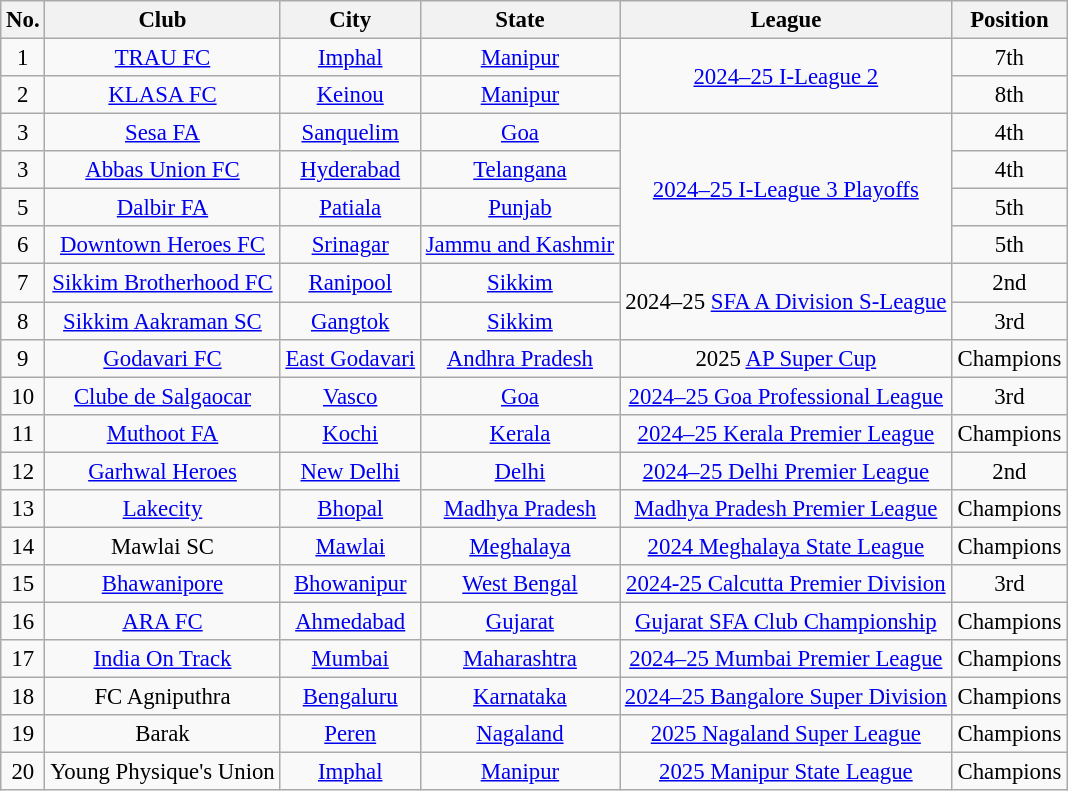<table class="wikitable sortable" style="text-align: center; font-size:95%">
<tr>
<th>No.</th>
<th>Club</th>
<th>City</th>
<th>State</th>
<th>League</th>
<th>Position</th>
</tr>
<tr>
<td>1</td>
<td><a href='#'>TRAU FC</a></td>
<td><a href='#'>Imphal</a></td>
<td><a href='#'>Manipur</a></td>
<td rowspan="2"><a href='#'>2024–25 I-League 2</a></td>
<td>7th</td>
</tr>
<tr>
<td>2</td>
<td><a href='#'>KLASA FC</a></td>
<td><a href='#'>Keinou</a></td>
<td><a href='#'>Manipur</a></td>
<td>8th</td>
</tr>
<tr>
<td>3</td>
<td><a href='#'>Sesa FA</a></td>
<td><a href='#'>Sanquelim</a></td>
<td><a href='#'>Goa</a></td>
<td rowspan="4"><a href='#'>2024–25 I-League 3 Playoffs</a></td>
<td>4th</td>
</tr>
<tr>
<td>3</td>
<td><a href='#'>Abbas Union FC</a></td>
<td><a href='#'>Hyderabad</a></td>
<td><a href='#'>Telangana</a></td>
<td>4th</td>
</tr>
<tr>
<td>5</td>
<td><a href='#'>Dalbir FA</a></td>
<td><a href='#'>Patiala</a></td>
<td><a href='#'>Punjab</a></td>
<td>5th</td>
</tr>
<tr>
<td>6</td>
<td><a href='#'>Downtown Heroes FC</a></td>
<td><a href='#'>Srinagar</a></td>
<td><a href='#'>Jammu and Kashmir</a></td>
<td>5th</td>
</tr>
<tr>
<td>7</td>
<td><a href='#'>Sikkim Brotherhood FC</a></td>
<td><a href='#'>Ranipool</a></td>
<td><a href='#'>Sikkim</a></td>
<td rowspan="2">2024–25 <a href='#'>SFA A Division S-League</a></td>
<td>2nd</td>
</tr>
<tr>
<td>8</td>
<td><a href='#'>Sikkim Aakraman SC</a></td>
<td><a href='#'>Gangtok</a></td>
<td><a href='#'>Sikkim</a></td>
<td>3rd</td>
</tr>
<tr>
<td>9</td>
<td><a href='#'>Godavari FC</a></td>
<td><a href='#'>East Godavari</a></td>
<td><a href='#'>Andhra Pradesh</a></td>
<td>2025 <a href='#'>AP Super Cup</a></td>
<td>Champions</td>
</tr>
<tr>
<td>10</td>
<td><a href='#'>Clube de Salgaocar</a></td>
<td><a href='#'>Vasco</a></td>
<td><a href='#'>Goa</a></td>
<td><a href='#'>2024–25 Goa Professional League</a></td>
<td>3rd</td>
</tr>
<tr>
<td>11</td>
<td><a href='#'>Muthoot FA</a></td>
<td><a href='#'>Kochi</a></td>
<td><a href='#'>Kerala</a></td>
<td><a href='#'>2024–25 Kerala Premier League</a></td>
<td>Champions</td>
</tr>
<tr>
<td>12</td>
<td><a href='#'>Garhwal Heroes</a></td>
<td><a href='#'>New Delhi</a></td>
<td><a href='#'>Delhi</a></td>
<td><a href='#'>2024–25 Delhi Premier League</a></td>
<td>2nd</td>
</tr>
<tr>
<td>13</td>
<td><a href='#'>Lakecity</a></td>
<td><a href='#'>Bhopal</a></td>
<td><a href='#'>Madhya Pradesh</a></td>
<td><a href='#'>Madhya Pradesh Premier League</a></td>
<td>Champions</td>
</tr>
<tr>
<td>14</td>
<td>Mawlai SC</td>
<td><a href='#'>Mawlai</a></td>
<td><a href='#'>Meghalaya</a></td>
<td><a href='#'>2024 Meghalaya State League</a></td>
<td>Champions</td>
</tr>
<tr>
<td>15</td>
<td><a href='#'>Bhawanipore</a></td>
<td><a href='#'>Bhowanipur</a></td>
<td><a href='#'>West Bengal</a></td>
<td><a href='#'>2024-25 Calcutta Premier Division</a></td>
<td>3rd</td>
</tr>
<tr>
<td>16</td>
<td><a href='#'>ARA FC</a></td>
<td><a href='#'>Ahmedabad</a></td>
<td><a href='#'>Gujarat</a></td>
<td><a href='#'>Gujarat SFA Club Championship</a></td>
<td>Champions</td>
</tr>
<tr>
<td>17</td>
<td><a href='#'>India On Track</a></td>
<td><a href='#'>Mumbai</a></td>
<td><a href='#'>Maharashtra</a></td>
<td><a href='#'>2024–25 Mumbai Premier League</a></td>
<td>Champions</td>
</tr>
<tr>
<td>18</td>
<td>FC Agniputhra</td>
<td><a href='#'>Bengaluru</a></td>
<td><a href='#'>Karnataka</a></td>
<td><a href='#'>2024–25 Bangalore Super Division</a></td>
<td>Champions</td>
</tr>
<tr>
<td>19</td>
<td>Barak</td>
<td><a href='#'>Peren</a></td>
<td><a href='#'>Nagaland</a></td>
<td><a href='#'>2025 Nagaland Super League</a></td>
<td>Champions</td>
</tr>
<tr>
<td>20</td>
<td>Young Physique's Union</td>
<td><a href='#'>Imphal</a></td>
<td><a href='#'>Manipur</a></td>
<td><a href='#'>2025 Manipur State League</a></td>
<td>Champions</td>
</tr>
</table>
